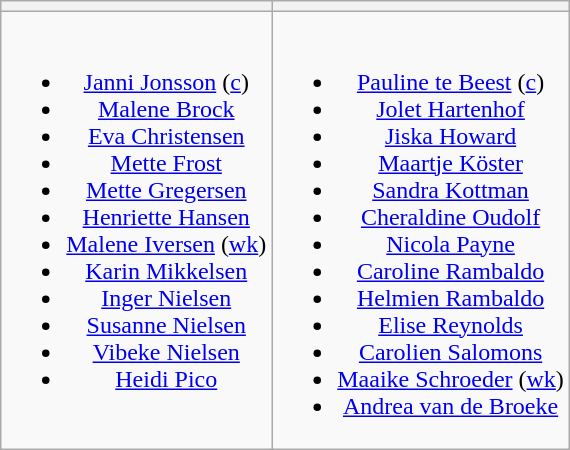<table class="wikitable" style="text-align:center">
<tr>
<th></th>
<th></th>
</tr>
<tr style="vertical-align:top">
<td><br><ul><li><a href='#'>Janni Jonsson</a> (<a href='#'>c</a>)</li><li><a href='#'>Malene Brock</a></li><li><a href='#'>Eva Christensen</a></li><li><a href='#'>Mette Frost</a></li><li><a href='#'>Mette Gregersen</a></li><li><a href='#'>Henriette Hansen</a></li><li><a href='#'>Malene Iversen</a> (<a href='#'>wk</a>)</li><li><a href='#'>Karin Mikkelsen</a></li><li><a href='#'>Inger Nielsen</a></li><li><a href='#'>Susanne Nielsen</a></li><li><a href='#'>Vibeke Nielsen</a></li><li><a href='#'>Heidi Pico</a></li></ul></td>
<td><br><ul><li><a href='#'>Pauline te Beest</a> (<a href='#'>c</a>)</li><li><a href='#'>Jolet Hartenhof</a></li><li><a href='#'>Jiska Howard</a></li><li><a href='#'>Maartje Köster</a></li><li><a href='#'>Sandra Kottman</a></li><li><a href='#'>Cheraldine Oudolf</a></li><li><a href='#'>Nicola Payne</a></li><li><a href='#'>Caroline Rambaldo</a></li><li><a href='#'>Helmien Rambaldo</a></li><li><a href='#'>Elise Reynolds</a></li><li><a href='#'>Carolien Salomons</a></li><li><a href='#'>Maaike Schroeder</a> (<a href='#'>wk</a>)</li><li><a href='#'>Andrea van de Broeke</a></li></ul></td>
</tr>
</table>
